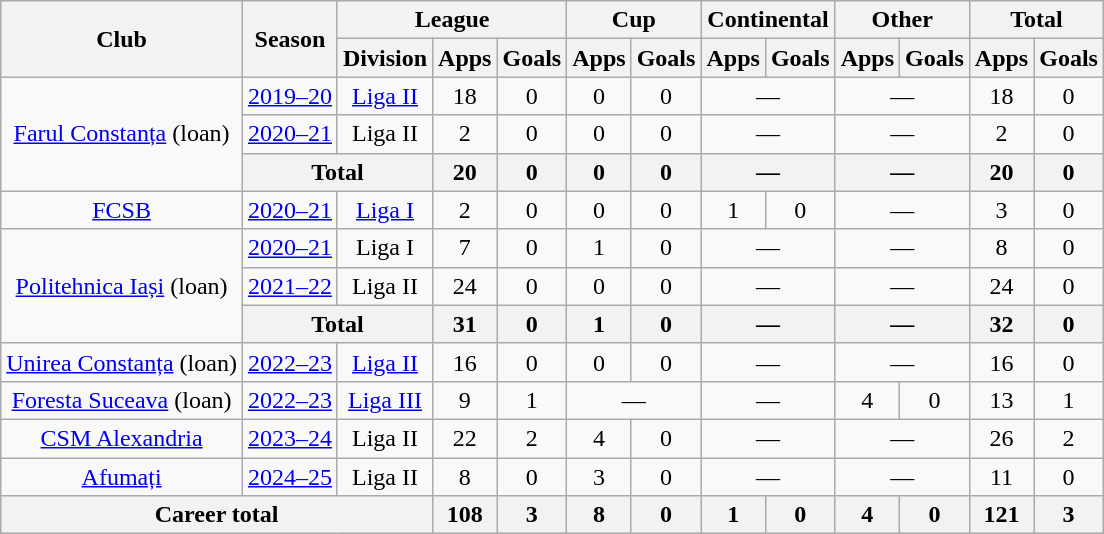<table class="wikitable" style="text-align: center">
<tr>
<th rowspan="2">Club</th>
<th rowspan="2">Season</th>
<th colspan="3">League</th>
<th colspan="2">Cup</th>
<th colspan="2">Continental</th>
<th colspan="2">Other</th>
<th colspan="2">Total</th>
</tr>
<tr>
<th>Division</th>
<th>Apps</th>
<th>Goals</th>
<th>Apps</th>
<th>Goals</th>
<th>Apps</th>
<th>Goals</th>
<th>Apps</th>
<th>Goals</th>
<th>Apps</th>
<th>Goals</th>
</tr>
<tr>
<td rowspan="3"><a href='#'>Farul Constanța</a> (loan)</td>
<td><a href='#'>2019–20</a></td>
<td><a href='#'>Liga II</a></td>
<td>18</td>
<td>0</td>
<td>0</td>
<td>0</td>
<td colspan="2">—</td>
<td colspan="2">—</td>
<td>18</td>
<td>0</td>
</tr>
<tr>
<td><a href='#'>2020–21</a></td>
<td>Liga II</td>
<td>2</td>
<td>0</td>
<td>0</td>
<td>0</td>
<td colspan="2">—</td>
<td colspan="2">—</td>
<td>2</td>
<td>0</td>
</tr>
<tr>
<th colspan="2">Total</th>
<th>20</th>
<th>0</th>
<th>0</th>
<th>0</th>
<th colspan="2">—</th>
<th colspan="2">—</th>
<th>20</th>
<th>0</th>
</tr>
<tr>
<td><a href='#'>FCSB</a></td>
<td><a href='#'>2020–21</a></td>
<td><a href='#'>Liga I</a></td>
<td>2</td>
<td>0</td>
<td>0</td>
<td>0</td>
<td>1</td>
<td>0</td>
<td colspan="2">—</td>
<td>3</td>
<td>0</td>
</tr>
<tr>
<td rowspan="3"><a href='#'>Politehnica Iași</a> (loan)</td>
<td><a href='#'>2020–21</a></td>
<td>Liga I</td>
<td>7</td>
<td>0</td>
<td>1</td>
<td>0</td>
<td colspan="2">—</td>
<td colspan="2">—</td>
<td>8</td>
<td>0</td>
</tr>
<tr>
<td><a href='#'>2021–22</a></td>
<td>Liga II</td>
<td>24</td>
<td>0</td>
<td>0</td>
<td>0</td>
<td colspan="2">—</td>
<td colspan="2">—</td>
<td>24</td>
<td>0</td>
</tr>
<tr>
<th colspan="2">Total</th>
<th>31</th>
<th>0</th>
<th>1</th>
<th>0</th>
<th colspan="2">—</th>
<th colspan="2">—</th>
<th>32</th>
<th>0</th>
</tr>
<tr>
<td><a href='#'>Unirea Constanța</a> (loan)</td>
<td><a href='#'>2022–23</a></td>
<td><a href='#'>Liga II</a></td>
<td>16</td>
<td>0</td>
<td>0</td>
<td>0</td>
<td colspan="2">—</td>
<td colspan="2">—</td>
<td>16</td>
<td>0</td>
</tr>
<tr>
<td><a href='#'>Foresta Suceava</a> (loan)</td>
<td><a href='#'>2022–23</a></td>
<td><a href='#'>Liga III</a></td>
<td>9</td>
<td>1</td>
<td colspan="2">—</td>
<td colspan="2">—</td>
<td>4</td>
<td>0</td>
<td>13</td>
<td>1</td>
</tr>
<tr>
<td><a href='#'>CSM Alexandria</a></td>
<td><a href='#'>2023–24</a></td>
<td>Liga II</td>
<td>22</td>
<td>2</td>
<td>4</td>
<td>0</td>
<td colspan="2">—</td>
<td colspan="2">—</td>
<td>26</td>
<td>2</td>
</tr>
<tr>
<td><a href='#'>Afumați</a></td>
<td><a href='#'>2024–25</a></td>
<td>Liga II</td>
<td>8</td>
<td>0</td>
<td>3</td>
<td>0</td>
<td colspan="2">—</td>
<td colspan="2">—</td>
<td>11</td>
<td>0</td>
</tr>
<tr>
<th colspan="3">Career total</th>
<th>108</th>
<th>3</th>
<th>8</th>
<th>0</th>
<th>1</th>
<th>0</th>
<th>4</th>
<th>0</th>
<th>121</th>
<th>3</th>
</tr>
</table>
